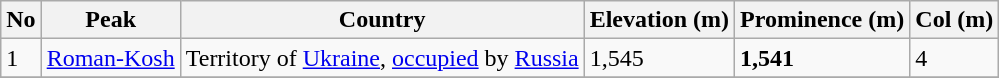<table class="wikitable sortable">
<tr>
<th>No</th>
<th>Peak</th>
<th>Country</th>
<th>Elevation (m)</th>
<th>Prominence (m)</th>
<th>Col (m)</th>
</tr>
<tr>
<td>1</td>
<td><a href='#'>Roman-Kosh</a></td>
<td>Territory of <a href='#'>Ukraine</a>, <a href='#'>occupied</a> by <a href='#'>Russia</a></td>
<td>1,545</td>
<td><strong>1,541</strong></td>
<td>4</td>
</tr>
<tr>
</tr>
</table>
